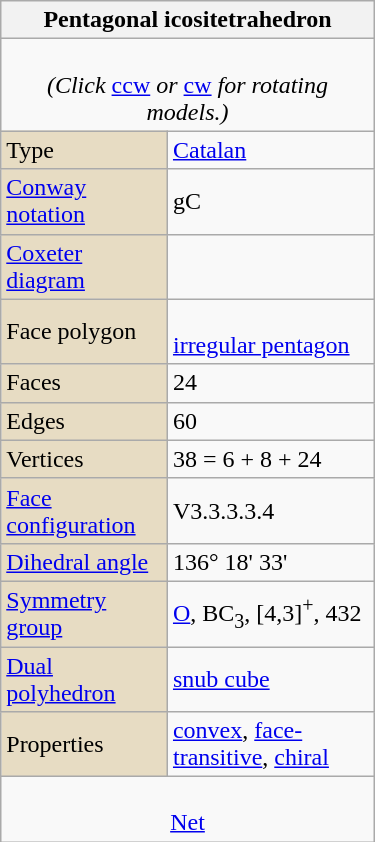<table class=wikitable align="right" width="250">
<tr>
<th bgcolor=#e7dcc3 colspan=2>Pentagonal icositetrahedron</th>
</tr>
<tr>
<td align=center colspan=2><br><em>(Click <a href='#'></em>ccw<em></a> or <a href='#'></em>cw<em></a> for rotating models.)</em></td>
</tr>
<tr>
<td bgcolor=#e7dcc3>Type</td>
<td><a href='#'>Catalan</a></td>
</tr>
<tr>
<td bgcolor=#e7dcc3><a href='#'>Conway notation</a></td>
<td>gC</td>
</tr>
<tr>
<td bgcolor=#e7dcc3><a href='#'>Coxeter diagram</a></td>
<td></td>
</tr>
<tr>
<td bgcolor=#e7dcc3>Face polygon</td>
<td><br><a href='#'>irregular pentagon</a></td>
</tr>
<tr>
<td bgcolor=#e7dcc3>Faces</td>
<td>24</td>
</tr>
<tr>
<td bgcolor=#e7dcc3>Edges</td>
<td>60</td>
</tr>
<tr>
<td bgcolor=#e7dcc3>Vertices</td>
<td>38 = 6 + 8 + 24</td>
</tr>
<tr>
<td bgcolor=#e7dcc3><a href='#'>Face configuration</a></td>
<td>V3.3.3.3.4</td>
</tr>
<tr>
<td bgcolor=#e7dcc3><a href='#'>Dihedral angle</a></td>
<td>136° 18' 33'</td>
</tr>
<tr>
<td bgcolor=#e7dcc3><a href='#'>Symmetry group</a></td>
<td><a href='#'>O</a>, BC<sub>3</sub>, [4,3]<sup>+</sup>, 432</td>
</tr>
<tr>
<td bgcolor=#e7dcc3><a href='#'>Dual polyhedron</a></td>
<td><a href='#'>snub cube</a></td>
</tr>
<tr>
<td bgcolor=#e7dcc3>Properties</td>
<td><a href='#'>convex</a>, <a href='#'>face-transitive</a>, <a href='#'>chiral</a></td>
</tr>
<tr>
<td align=center colspan=2><br><a href='#'>Net</a></td>
</tr>
</table>
